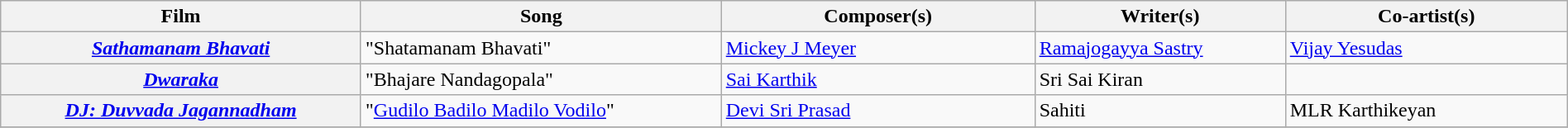<table class="wikitable plainrowheaders" width="100%" textcolor:#000;">
<tr>
<th scope="col" width=23%><strong>Film</strong></th>
<th scope="col" width=23%><strong>Song</strong></th>
<th scope="col" width=20%><strong>Composer(s)</strong></th>
<th scope="col" width=16%><strong>Writer(s)</strong></th>
<th scope="col" width=18%><strong>Co-artist(s)</strong></th>
</tr>
<tr>
<th><em><a href='#'>Sathamanam Bhavati</a></em></th>
<td>"Shatamanam Bhavati"</td>
<td><a href='#'>Mickey J Meyer</a></td>
<td><a href='#'>Ramajogayya Sastry</a></td>
<td><a href='#'>Vijay Yesudas</a></td>
</tr>
<tr>
<th><em><a href='#'>Dwaraka</a></em></th>
<td>"Bhajare Nandagopala"</td>
<td><a href='#'>Sai Karthik</a></td>
<td>Sri Sai Kiran</td>
<td></td>
</tr>
<tr>
<th><em><a href='#'>DJ: Duvvada Jagannadham</a></em></th>
<td>"<a href='#'>Gudilo Badilo Madilo Vodilo</a>"</td>
<td><a href='#'>Devi Sri Prasad</a></td>
<td>Sahiti</td>
<td>MLR Karthikeyan</td>
</tr>
<tr>
</tr>
</table>
